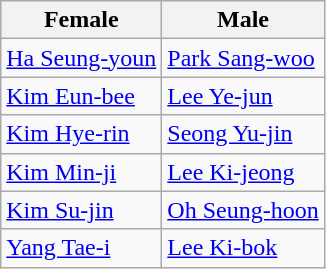<table class=wikitable>
<tr>
<th scope="col">Female</th>
<th scope="col">Male</th>
</tr>
<tr>
<td><a href='#'>Ha Seung-youn</a></td>
<td><a href='#'>Park Sang-woo</a></td>
</tr>
<tr>
<td><a href='#'>Kim Eun-bee</a></td>
<td><a href='#'>Lee Ye-jun</a></td>
</tr>
<tr>
<td><a href='#'>Kim Hye-rin</a></td>
<td><a href='#'>Seong Yu-jin</a></td>
</tr>
<tr>
<td><a href='#'>Kim Min-ji</a></td>
<td><a href='#'>Lee Ki-jeong</a></td>
</tr>
<tr>
<td><a href='#'>Kim Su-jin</a></td>
<td><a href='#'>Oh Seung-hoon</a></td>
</tr>
<tr>
<td><a href='#'>Yang Tae-i</a></td>
<td><a href='#'>Lee Ki-bok</a></td>
</tr>
</table>
